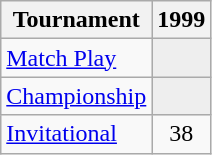<table class="wikitable" style="text-align:center;">
<tr>
<th>Tournament</th>
<th>1999</th>
</tr>
<tr>
<td align="left"><a href='#'>Match Play</a></td>
<td style="background:#eeeeee;"></td>
</tr>
<tr>
<td align="left"><a href='#'>Championship</a></td>
<td style="background:#eeeeee;"></td>
</tr>
<tr>
<td align="left"><a href='#'>Invitational</a></td>
<td>38</td>
</tr>
</table>
